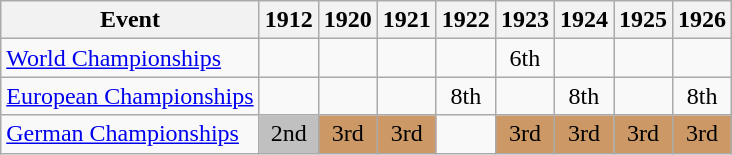<table class="wikitable">
<tr>
<th>Event</th>
<th>1912</th>
<th>1920</th>
<th>1921</th>
<th>1922</th>
<th>1923</th>
<th>1924</th>
<th>1925</th>
<th>1926</th>
</tr>
<tr>
<td><a href='#'>World Championships</a></td>
<td></td>
<td></td>
<td></td>
<td></td>
<td align="center">6th</td>
<td></td>
<td></td>
<td></td>
</tr>
<tr>
<td><a href='#'>European Championships</a></td>
<td></td>
<td></td>
<td></td>
<td align="center">8th</td>
<td></td>
<td align="center">8th</td>
<td></td>
<td align="center">8th</td>
</tr>
<tr>
<td><a href='#'>German Championships</a></td>
<td align="center" bgcolor="silver">2nd</td>
<td align="center" bgcolor="cc9966">3rd</td>
<td align="center" bgcolor="cc9966">3rd</td>
<td></td>
<td align="center" bgcolor="cc9966">3rd</td>
<td align="center" bgcolor="cc9966">3rd</td>
<td align="center" bgcolor="cc9966">3rd</td>
<td align="center" bgcolor="cc9966">3rd</td>
</tr>
</table>
